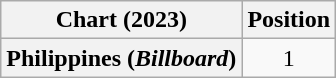<table class="wikitable sortable plainrowheaders" style="text-align:center">
<tr>
<th scope="col">Chart (2023)</th>
<th scope="col">Position</th>
</tr>
<tr>
<th scope="row">Philippines (<em>Billboard</em>)</th>
<td>1</td>
</tr>
</table>
